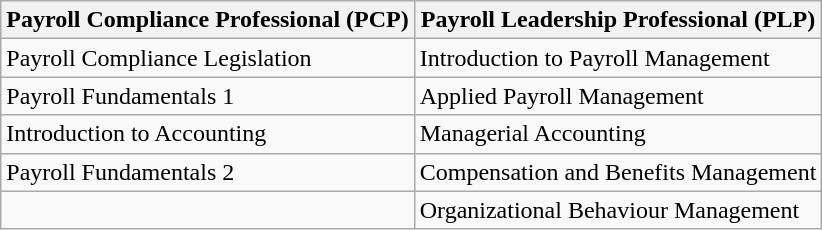<table class="wikitable">
<tr>
<th>Payroll Compliance Professional (PCP)</th>
<th>Payroll Leadership Professional (PLP)</th>
</tr>
<tr>
<td>Payroll Compliance Legislation</td>
<td>Introduction to Payroll Management</td>
</tr>
<tr>
<td>Payroll Fundamentals 1</td>
<td>Applied Payroll Management</td>
</tr>
<tr>
<td>Introduction to Accounting</td>
<td>Managerial Accounting</td>
</tr>
<tr>
<td>Payroll Fundamentals 2</td>
<td>Compensation and Benefits Management</td>
</tr>
<tr>
<td></td>
<td>Organizational Behaviour Management</td>
</tr>
</table>
